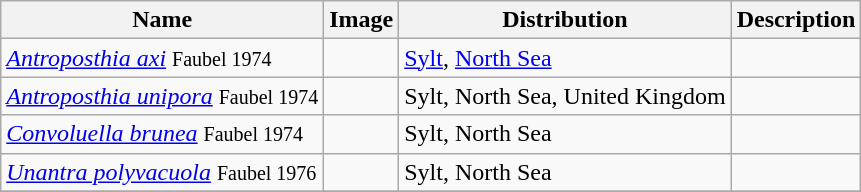<table class="wikitable sortable" style="text-align:left;">
<tr>
<th scope="col">Name</th>
<th scope="col">Image</th>
<th scope="col">Distribution</th>
<th scope="col">Description</th>
</tr>
<tr>
<td scope="row" align="left"><em><a href='#'>Antroposthia axi</a></em> <small>Faubel 1974</small></td>
<td></td>
<td><a href='#'>Sylt</a>, <a href='#'>North Sea</a></td>
<td></td>
</tr>
<tr>
<td scope="row" align="left"><em><a href='#'>Antroposthia unipora</a></em> <small>Faubel 1974</small></td>
<td></td>
<td>Sylt, North Sea, United Kingdom</td>
<td></td>
</tr>
<tr>
<td scope="row" align="left"><em><a href='#'>Convoluella brunea</a></em> <small>Faubel 1974</small></td>
<td></td>
<td>Sylt, North Sea</td>
<td></td>
</tr>
<tr>
<td scope="row" align="left"><em><a href='#'>Unantra polyvacuola</a></em> <small>Faubel 1976</small></td>
<td></td>
<td>Sylt, North Sea</td>
<td></td>
</tr>
<tr>
</tr>
</table>
